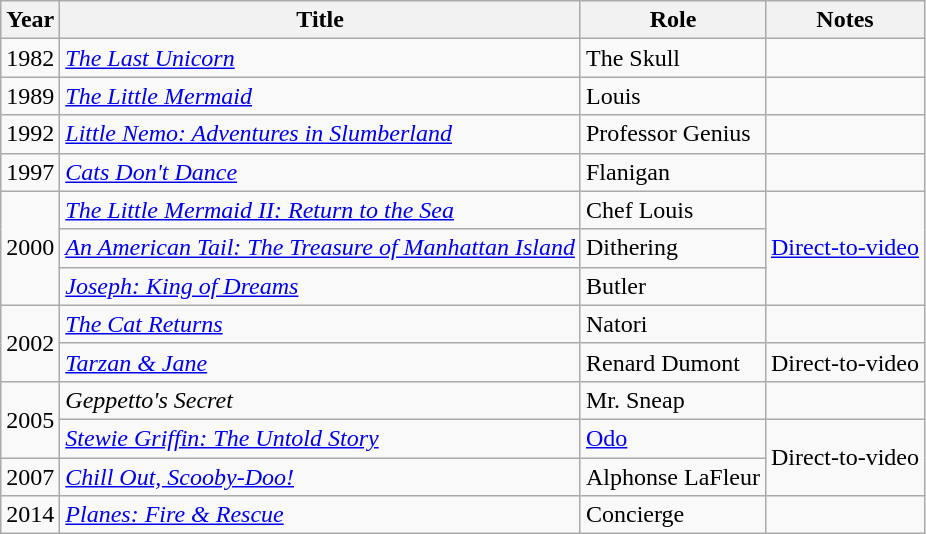<table class="wikitable sortable">
<tr>
<th>Year</th>
<th>Title</th>
<th>Role</th>
<th class="unsortable">Notes</th>
</tr>
<tr>
<td>1982</td>
<td data-sort-value="Last Unicorn, The"><em><a href='#'>The Last Unicorn</a></em></td>
<td>The Skull</td>
<td></td>
</tr>
<tr>
<td>1989</td>
<td data-sort-value="Little Mermaid, The"><em><a href='#'>The Little Mermaid</a></em></td>
<td>Louis</td>
<td></td>
</tr>
<tr>
<td>1992</td>
<td><em><a href='#'>Little Nemo: Adventures in Slumberland</a></em></td>
<td>Professor Genius</td>
<td></td>
</tr>
<tr>
<td>1997</td>
<td><em><a href='#'>Cats Don't Dance</a></em></td>
<td>Flanigan</td>
<td></td>
</tr>
<tr>
<td rowspan=3>2000</td>
<td data-sort-value="Little Mermaid II: Return to the Sea, The"><em><a href='#'>The Little Mermaid II: Return to the Sea</a></em></td>
<td>Chef Louis</td>
<td rowspan="3"><a href='#'>Direct-to-video</a></td>
</tr>
<tr>
<td><em><a href='#'>An American Tail: The Treasure of Manhattan Island</a></em></td>
<td>Dithering</td>
</tr>
<tr>
<td><em><a href='#'>Joseph: King of Dreams</a></em></td>
<td>Butler</td>
</tr>
<tr>
<td rowspan="2">2002</td>
<td data-sort-value="Cat Returns, The"><em><a href='#'>The Cat Returns</a></em></td>
<td>Natori</td>
<td></td>
</tr>
<tr>
<td><em><a href='#'>Tarzan & Jane</a></em></td>
<td>Renard Dumont</td>
<td>Direct-to-video</td>
</tr>
<tr>
<td rowspan="2">2005</td>
<td><em>Geppetto's Secret</em></td>
<td>Mr. Sneap</td>
<td></td>
</tr>
<tr>
<td><em><a href='#'>Stewie Griffin: The Untold Story</a></em></td>
<td><a href='#'>Odo</a></td>
<td rowspan=2>Direct-to-video</td>
</tr>
<tr>
<td>2007</td>
<td><em><a href='#'>Chill Out, Scooby-Doo!</a></em></td>
<td>Alphonse LaFleur</td>
</tr>
<tr>
<td>2014</td>
<td><em><a href='#'>Planes: Fire & Rescue</a></em></td>
<td>Concierge</td>
<td></td>
</tr>
</table>
